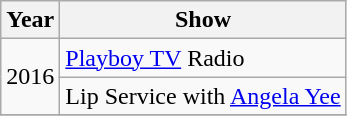<table class="wikitable sortable">
<tr>
<th>Year</th>
<th>Show</th>
</tr>
<tr>
<td rowspan="2">2016</td>
<td><a href='#'>Playboy TV</a> Radio</td>
</tr>
<tr>
<td>Lip Service with <a href='#'>Angela Yee</a></td>
</tr>
<tr>
</tr>
</table>
